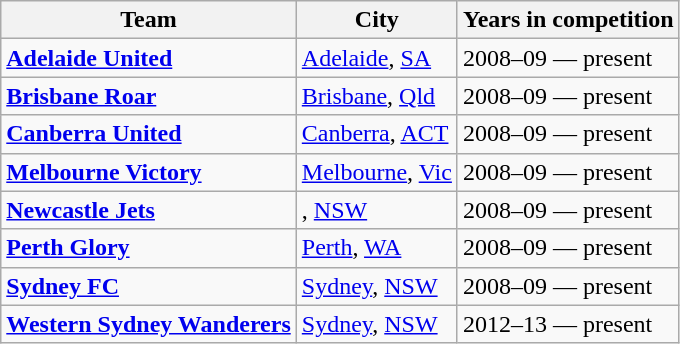<table class="wikitable">
<tr>
<th>Team</th>
<th>City</th>
<th>Years in competition</th>
</tr>
<tr>
<td><strong><a href='#'>Adelaide United</a></strong></td>
<td> <a href='#'>Adelaide</a>, <a href='#'>SA</a></td>
<td>2008–09 — present</td>
</tr>
<tr>
<td><strong><a href='#'>Brisbane Roar</a></strong></td>
<td> <a href='#'>Brisbane</a>, <a href='#'>Qld</a></td>
<td>2008–09 — present</td>
</tr>
<tr>
<td><strong><a href='#'>Canberra United</a></strong></td>
<td> <a href='#'>Canberra</a>, <a href='#'>ACT</a></td>
<td>2008–09 — present</td>
</tr>
<tr>
<td><strong><a href='#'>Melbourne Victory</a></strong></td>
<td> <a href='#'>Melbourne</a>, <a href='#'>Vic</a></td>
<td>2008–09 — present</td>
</tr>
<tr>
<td><strong><a href='#'>Newcastle Jets</a></strong></td>
<td> , <a href='#'>NSW</a></td>
<td>2008–09 — present</td>
</tr>
<tr>
<td><strong><a href='#'>Perth Glory</a></strong></td>
<td> <a href='#'>Perth</a>, <a href='#'>WA</a></td>
<td>2008–09 — present</td>
</tr>
<tr>
<td><strong><a href='#'>Sydney FC</a></strong></td>
<td> <a href='#'>Sydney</a>, <a href='#'>NSW</a></td>
<td>2008–09 — present</td>
</tr>
<tr>
<td><strong><a href='#'>Western Sydney Wanderers</a></strong></td>
<td> <a href='#'>Sydney</a>, <a href='#'>NSW</a></td>
<td>2012–13 — present</td>
</tr>
</table>
